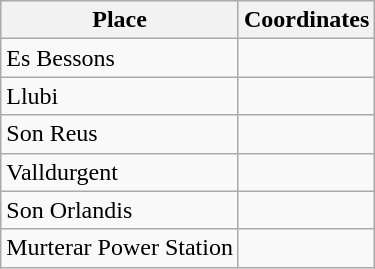<table class="wikitable sortable">
<tr>
<th>Place</th>
<th>Coordinates</th>
</tr>
<tr>
<td>Es Bessons</td>
<td></td>
</tr>
<tr>
<td>Llubi</td>
<td></td>
</tr>
<tr>
<td>Son Reus</td>
<td></td>
</tr>
<tr>
<td>Valldurgent</td>
<td></td>
</tr>
<tr>
<td>Son Orlandis</td>
<td></td>
</tr>
<tr>
<td>Murterar Power Station</td>
<td></td>
</tr>
</table>
